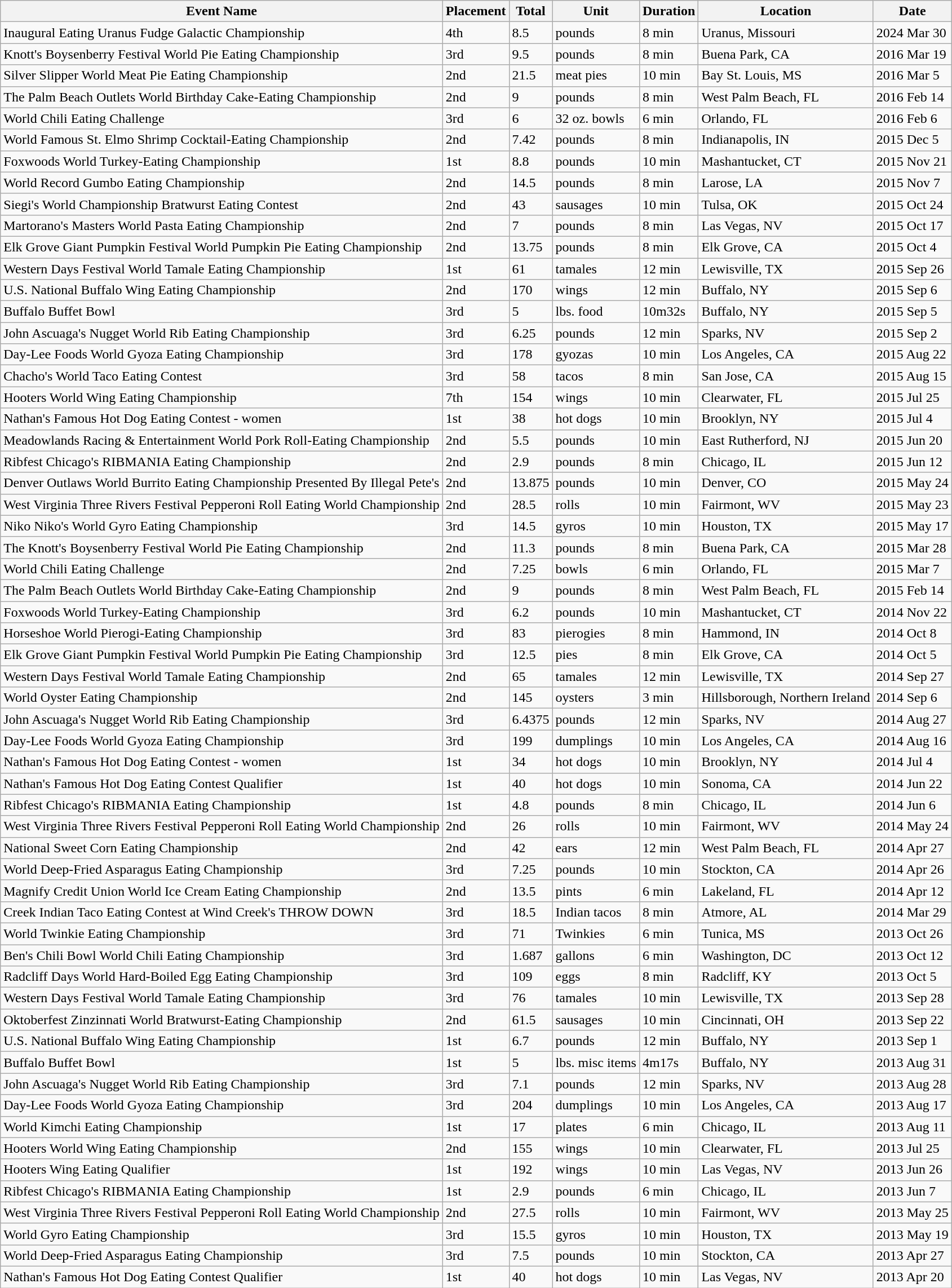<table class="wikitable sortable">
<tr>
<th><strong>Event  Name</strong></th>
<th><strong>Placement</strong></th>
<th><strong>Total</strong></th>
<th><strong>Unit</strong></th>
<th><strong>Duration</strong></th>
<th><strong>Location</strong></th>
<th><strong>Date</strong></th>
</tr>
<tr>
<td>Inaugural Eating Uranus Fudge Galactic Championship</td>
<td>4th</td>
<td>8.5</td>
<td>pounds</td>
<td>8 min</td>
<td>Uranus, Missouri</td>
<td>2024 Mar 30</td>
</tr>
<tr>
<td>Knott's Boysenberry Festival  World Pie Eating Championship</td>
<td>3rd</td>
<td>9.5</td>
<td>pounds</td>
<td>8 min</td>
<td>Buena Park, CA</td>
<td>2016 Mar 19</td>
</tr>
<tr>
<td>Silver Slipper World Meat Pie Eating Championship</td>
<td>2nd</td>
<td>21.5</td>
<td>meat pies</td>
<td>10 min</td>
<td>Bay St. Louis, MS</td>
<td>2016 Mar 5</td>
</tr>
<tr>
<td>The Palm Beach Outlets World  Birthday Cake-Eating Championship</td>
<td>2nd</td>
<td>9</td>
<td>pounds</td>
<td>8 min</td>
<td>West Palm Beach, FL</td>
<td>2016 Feb 14</td>
</tr>
<tr>
<td>World Chili Eating Challenge</td>
<td>3rd</td>
<td>6</td>
<td>32 oz. bowls</td>
<td>6 min</td>
<td>Orlando, FL</td>
<td>2016 Feb 6</td>
</tr>
<tr>
<td>World Famous St. Elmo Shrimp  Cocktail-Eating Championship</td>
<td>2nd</td>
<td>7.42</td>
<td>pounds</td>
<td>8 min</td>
<td>Indianapolis, IN</td>
<td>2015 Dec 5</td>
</tr>
<tr>
<td>Foxwoods World Turkey-Eating  Championship</td>
<td>1st</td>
<td>8.8</td>
<td>pounds</td>
<td>10 min</td>
<td>Mashantucket, CT</td>
<td>2015 Nov 21</td>
</tr>
<tr>
<td>World Record Gumbo Eating  Championship</td>
<td>2nd</td>
<td>14.5</td>
<td>pounds</td>
<td>8 min</td>
<td>Larose, LA</td>
<td>2015 Nov 7</td>
</tr>
<tr>
<td>Siegi's World Championship  Bratwurst Eating Contest</td>
<td>2nd</td>
<td>43</td>
<td>sausages</td>
<td>10 min</td>
<td>Tulsa, OK</td>
<td>2015 Oct 24</td>
</tr>
<tr>
<td>Martorano's Masters World  Pasta Eating Championship</td>
<td>2nd</td>
<td>7</td>
<td>pounds</td>
<td>8 min</td>
<td>Las Vegas, NV</td>
<td>2015 Oct 17</td>
</tr>
<tr>
<td>Elk Grove Giant Pumpkin  Festival World Pumpkin Pie Eating Championship</td>
<td>2nd</td>
<td>13.75</td>
<td>pounds</td>
<td>8 min</td>
<td>Elk Grove, CA</td>
<td>2015 Oct 4</td>
</tr>
<tr>
<td>Western Days Festival World  Tamale Eating Championship</td>
<td>1st</td>
<td>61</td>
<td>tamales</td>
<td>12 min</td>
<td>Lewisville, TX</td>
<td>2015 Sep 26</td>
</tr>
<tr>
<td>U.S. National Buffalo Wing  Eating Championship</td>
<td>2nd</td>
<td>170</td>
<td>wings</td>
<td>12 min</td>
<td>Buffalo, NY</td>
<td>2015 Sep 6</td>
</tr>
<tr>
<td>Buffalo Buffet Bowl</td>
<td>3rd</td>
<td>5</td>
<td>lbs. food</td>
<td>10m32s</td>
<td>Buffalo, NY</td>
<td>2015 Sep 5</td>
</tr>
<tr>
<td>John Ascuaga's Nugget World  Rib Eating Championship</td>
<td>3rd</td>
<td>6.25</td>
<td>pounds</td>
<td>12 min</td>
<td>Sparks, NV</td>
<td>2015 Sep 2</td>
</tr>
<tr>
<td>Day-Lee Foods World Gyoza  Eating Championship</td>
<td>3rd</td>
<td>178</td>
<td>gyozas</td>
<td>10 min</td>
<td>Los Angeles, CA</td>
<td>2015 Aug 22</td>
</tr>
<tr>
<td>Chacho's World Taco Eating  Contest</td>
<td>3rd</td>
<td>58</td>
<td>tacos</td>
<td>8 min</td>
<td>San Jose, CA</td>
<td>2015 Aug 15</td>
</tr>
<tr>
<td>Hooters World Wing Eating  Championship</td>
<td>7th</td>
<td>154</td>
<td>wings</td>
<td>10 min</td>
<td>Clearwater, FL</td>
<td>2015 Jul 25</td>
</tr>
<tr>
<td>Nathan's Famous Hot Dog Eating  Contest - women</td>
<td>1st</td>
<td>38</td>
<td>hot dogs</td>
<td>10 min</td>
<td>Brooklyn, NY</td>
<td>2015 Jul 4</td>
</tr>
<tr>
<td>Meadowlands Racing &  Entertainment World Pork Roll-Eating Championship</td>
<td>2nd</td>
<td>5.5</td>
<td>pounds</td>
<td>10 min</td>
<td>East Rutherford, NJ</td>
<td>2015 Jun 20</td>
</tr>
<tr>
<td>Ribfest Chicago's RIBMANIA  Eating Championship</td>
<td>2nd</td>
<td>2.9</td>
<td>pounds</td>
<td>8 min</td>
<td>Chicago, IL</td>
<td>2015 Jun 12</td>
</tr>
<tr>
<td>Denver Outlaws World  Burrito Eating Championship Presented By Illegal Pete's</td>
<td>2nd</td>
<td>13.875</td>
<td>pounds</td>
<td>10 min</td>
<td>Denver, CO</td>
<td>2015 May 24</td>
</tr>
<tr>
<td>West Virginia Three Rivers  Festival Pepperoni Roll Eating World Championship</td>
<td>2nd</td>
<td>28.5</td>
<td>rolls</td>
<td>10 min</td>
<td>Fairmont, WV</td>
<td>2015 May 23</td>
</tr>
<tr>
<td>Niko Niko's World Gyro Eating  Championship</td>
<td>3rd</td>
<td>14.5</td>
<td>gyros</td>
<td>10 min</td>
<td>Houston, TX</td>
<td>2015 May 17</td>
</tr>
<tr>
<td>The Knott's Boysenberry  Festival World Pie Eating Championship</td>
<td>2nd</td>
<td>11.3</td>
<td>pounds</td>
<td>8 min</td>
<td>Buena Park, CA</td>
<td>2015 Mar 28</td>
</tr>
<tr>
<td>World Chili Eating Challenge</td>
<td>2nd</td>
<td>7.25</td>
<td>bowls</td>
<td>6 min</td>
<td>Orlando, FL</td>
<td>2015 Mar 7</td>
</tr>
<tr>
<td>The Palm Beach Outlets World  Birthday Cake-Eating Championship</td>
<td>2nd</td>
<td>9</td>
<td>pounds</td>
<td>8 min</td>
<td>West Palm Beach, FL</td>
<td>2015 Feb 14</td>
</tr>
<tr>
<td>Foxwoods World Turkey-Eating  Championship</td>
<td>3rd</td>
<td>6.2</td>
<td>pounds</td>
<td>10 min</td>
<td>Mashantucket, CT</td>
<td>2014 Nov 22</td>
</tr>
<tr>
<td>Horseshoe World Pierogi-Eating  Championship</td>
<td>3rd</td>
<td>83</td>
<td>pierogies</td>
<td>8 min</td>
<td>Hammond, IN</td>
<td>2014 Oct 8</td>
</tr>
<tr>
<td>Elk Grove Giant Pumpkin  Festival World Pumpkin Pie Eating Championship</td>
<td>3rd</td>
<td>12.5</td>
<td>pies</td>
<td>8 min</td>
<td>Elk Grove, CA</td>
<td>2014 Oct 5</td>
</tr>
<tr>
<td>Western Days Festival World  Tamale Eating Championship</td>
<td>2nd</td>
<td>65</td>
<td>tamales</td>
<td>12 min</td>
<td>Lewisville, TX</td>
<td>2014 Sep 27</td>
</tr>
<tr>
<td>World Oyster Eating  Championship</td>
<td>2nd</td>
<td>145</td>
<td>oysters</td>
<td>3 min</td>
<td>Hillsborough, Northern Ireland</td>
<td>2014 Sep 6</td>
</tr>
<tr>
<td>John Ascuaga's Nugget World  Rib Eating Championship</td>
<td>3rd</td>
<td>6.4375</td>
<td>pounds</td>
<td>12 min</td>
<td>Sparks, NV</td>
<td>2014 Aug 27</td>
</tr>
<tr>
<td>Day-Lee Foods World Gyoza  Eating Championship</td>
<td>3rd</td>
<td>199</td>
<td>dumplings</td>
<td>10 min</td>
<td>Los Angeles, CA</td>
<td>2014 Aug 16</td>
</tr>
<tr>
<td>Nathan's Famous Hot Dog Eating  Contest - women</td>
<td>1st</td>
<td>34</td>
<td>hot dogs</td>
<td>10 min</td>
<td>Brooklyn, NY</td>
<td>2014 Jul 4</td>
</tr>
<tr>
<td>Nathan's Famous Hot Dog Eating  Contest Qualifier</td>
<td>1st</td>
<td>40</td>
<td>hot dogs</td>
<td>10 min</td>
<td>Sonoma, CA</td>
<td>2014 Jun 22</td>
</tr>
<tr>
<td>Ribfest Chicago's RIBMANIA  Eating Championship</td>
<td>1st</td>
<td>4.8</td>
<td>pounds</td>
<td>8 min</td>
<td>Chicago, IL</td>
<td>2014 Jun 6</td>
</tr>
<tr>
<td>West Virginia Three Rivers  Festival Pepperoni Roll Eating World Championship</td>
<td>2nd</td>
<td>26</td>
<td>rolls</td>
<td>10 min</td>
<td>Fairmont, WV</td>
<td>2014 May 24</td>
</tr>
<tr>
<td>National Sweet Corn Eating  Championship</td>
<td>2nd</td>
<td>42</td>
<td>ears</td>
<td>12 min</td>
<td>West Palm Beach, FL</td>
<td>2014 Apr 27</td>
</tr>
<tr>
<td>World Deep-Fried Asparagus  Eating Championship</td>
<td>3rd</td>
<td>7.25</td>
<td>pounds</td>
<td>10 min</td>
<td>Stockton, CA</td>
<td>2014 Apr 26</td>
</tr>
<tr>
<td>Magnify Credit Union World  Ice Cream Eating Championship</td>
<td>2nd</td>
<td>13.5</td>
<td>pints</td>
<td>6 min</td>
<td>Lakeland, FL</td>
<td>2014 Apr 12</td>
</tr>
<tr>
<td>Creek Indian Taco Eating  Contest at Wind Creek's THROW DOWN</td>
<td>3rd</td>
<td>18.5</td>
<td>Indian tacos</td>
<td>8 min</td>
<td>Atmore, AL</td>
<td>2014 Mar 29</td>
</tr>
<tr>
<td>World Twinkie Eating  Championship</td>
<td>3rd</td>
<td>71</td>
<td>Twinkies</td>
<td>6 min</td>
<td>Tunica, MS</td>
<td>2013 Oct 26</td>
</tr>
<tr>
<td>Ben's Chili Bowl World Chili  Eating Championship</td>
<td>3rd</td>
<td>1.687</td>
<td>gallons</td>
<td>6 min</td>
<td>Washington, DC</td>
<td>2013 Oct 12</td>
</tr>
<tr>
<td>Radcliff Days World  Hard-Boiled Egg Eating Championship</td>
<td>3rd</td>
<td>109</td>
<td>eggs</td>
<td>8 min</td>
<td>Radcliff, KY</td>
<td>2013 Oct 5</td>
</tr>
<tr>
<td>Western Days Festival World  Tamale Eating Championship</td>
<td>3rd</td>
<td>76</td>
<td>tamales</td>
<td>10 min</td>
<td>Lewisville, TX</td>
<td>2013 Sep 28</td>
</tr>
<tr>
<td>Oktoberfest Zinzinnati World  Bratwurst-Eating Championship</td>
<td>2nd</td>
<td>61.5</td>
<td>sausages</td>
<td>10 min</td>
<td>Cincinnati, OH</td>
<td>2013 Sep 22</td>
</tr>
<tr>
<td>U.S. National Buffalo Wing  Eating Championship</td>
<td>1st</td>
<td>6.7</td>
<td>pounds</td>
<td>12 min</td>
<td>Buffalo, NY</td>
<td>2013 Sep 1</td>
</tr>
<tr>
<td>Buffalo Buffet Bowl</td>
<td>1st</td>
<td>5</td>
<td>lbs. misc items</td>
<td>4m17s</td>
<td>Buffalo, NY</td>
<td>2013 Aug 31</td>
</tr>
<tr>
<td>John Ascuaga's Nugget World  Rib Eating Championship</td>
<td>3rd</td>
<td>7.1</td>
<td>pounds</td>
<td>12 min</td>
<td>Sparks, NV</td>
<td>2013 Aug 28</td>
</tr>
<tr>
<td>Day-Lee Foods World Gyoza  Eating Championship</td>
<td>3rd</td>
<td>204</td>
<td>dumplings</td>
<td>10 min</td>
<td>Los Angeles, CA</td>
<td>2013 Aug 17</td>
</tr>
<tr>
<td>World Kimchi Eating  Championship</td>
<td>1st</td>
<td>17</td>
<td>plates</td>
<td>6 min</td>
<td>Chicago, IL</td>
<td>2013 Aug 11</td>
</tr>
<tr>
<td>Hooters World Wing Eating  Championship</td>
<td>2nd</td>
<td>155</td>
<td>wings</td>
<td>10 min</td>
<td>Clearwater, FL</td>
<td>2013 Jul 25</td>
</tr>
<tr>
<td>Hooters Wing Eating Qualifier</td>
<td>1st</td>
<td>192</td>
<td>wings</td>
<td>10 min</td>
<td>Las Vegas, NV</td>
<td>2013 Jun 26</td>
</tr>
<tr>
<td>Ribfest Chicago's RIBMANIA  Eating Championship</td>
<td>1st</td>
<td>2.9</td>
<td>pounds</td>
<td>6 min</td>
<td>Chicago, IL</td>
<td>2013 Jun 7</td>
</tr>
<tr>
<td>West Virginia Three Rivers  Festival Pepperoni Roll Eating World Championship</td>
<td>2nd</td>
<td>27.5</td>
<td>rolls</td>
<td>10 min</td>
<td>Fairmont, WV</td>
<td>2013 May 25</td>
</tr>
<tr>
<td>World Gyro Eating Championship</td>
<td>3rd</td>
<td>15.5</td>
<td>gyros</td>
<td>10 min</td>
<td>Houston, TX</td>
<td>2013 May 19</td>
</tr>
<tr>
<td>World Deep-Fried Asparagus  Eating Championship</td>
<td>3rd</td>
<td>7.5</td>
<td>pounds</td>
<td>10 min</td>
<td>Stockton, CA</td>
<td>2013 Apr 27</td>
</tr>
<tr>
<td>Nathan's Famous Hot Dog  Eating Contest Qualifier</td>
<td>1st</td>
<td>40</td>
<td>hot dogs</td>
<td>10 min</td>
<td>Las Vegas, NV</td>
<td>2013 Apr 20</td>
</tr>
</table>
